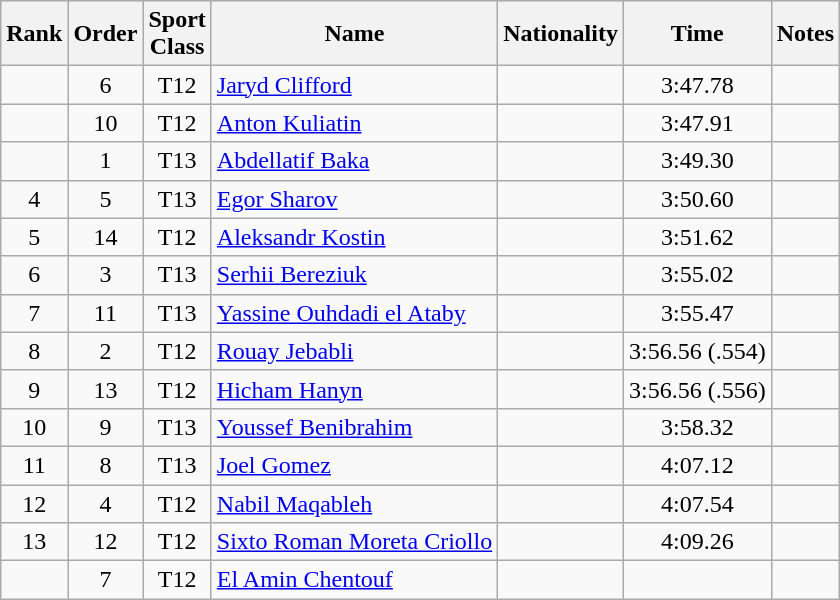<table class="wikitable sortable" style="text-align:center">
<tr>
<th>Rank</th>
<th>Order</th>
<th>Sport<br>Class</th>
<th>Name</th>
<th>Nationality</th>
<th>Time</th>
<th>Notes</th>
</tr>
<tr>
<td></td>
<td>6</td>
<td>T12</td>
<td align="left"><a href='#'>Jaryd Clifford</a></td>
<td align="left"></td>
<td>3:47.78</td>
<td></td>
</tr>
<tr>
<td></td>
<td>10</td>
<td>T12</td>
<td align="left"><a href='#'>Anton Kuliatin</a></td>
<td align="left"></td>
<td>3:47.91</td>
<td></td>
</tr>
<tr>
<td></td>
<td>1</td>
<td>T13</td>
<td align="left"><a href='#'>Abdellatif Baka</a></td>
<td align="left"></td>
<td>3:49.30</td>
<td></td>
</tr>
<tr>
<td>4</td>
<td>5</td>
<td>T13</td>
<td align="left"><a href='#'>Egor Sharov</a></td>
<td align="left"></td>
<td>3:50.60</td>
<td></td>
</tr>
<tr>
<td>5</td>
<td>14</td>
<td>T12</td>
<td align="left"><a href='#'>Aleksandr Kostin</a></td>
<td align="left"></td>
<td>3:51.62</td>
<td></td>
</tr>
<tr>
<td>6</td>
<td>3</td>
<td>T13</td>
<td align="left"><a href='#'>Serhii Bereziuk</a></td>
<td align="left"></td>
<td>3:55.02</td>
<td></td>
</tr>
<tr>
<td>7</td>
<td>11</td>
<td>T13</td>
<td align="left"><a href='#'>Yassine Ouhdadi el Ataby</a></td>
<td align="left"></td>
<td>3:55.47</td>
<td></td>
</tr>
<tr>
<td>8</td>
<td>2</td>
<td>T12</td>
<td align="left"><a href='#'>Rouay Jebabli</a></td>
<td align="left"></td>
<td>3:56.56 (.554)</td>
<td></td>
</tr>
<tr>
<td>9</td>
<td>13</td>
<td>T12</td>
<td align="left"><a href='#'>Hicham Hanyn</a></td>
<td align="left"></td>
<td>3:56.56 (.556)</td>
<td></td>
</tr>
<tr>
<td>10</td>
<td>9</td>
<td>T13</td>
<td align="left"><a href='#'>Youssef Benibrahim</a></td>
<td align="left"></td>
<td>3:58.32</td>
<td></td>
</tr>
<tr>
<td>11</td>
<td>8</td>
<td>T13</td>
<td align="left"><a href='#'>Joel Gomez</a></td>
<td align="left"></td>
<td>4:07.12</td>
<td></td>
</tr>
<tr>
<td>12</td>
<td>4</td>
<td>T12</td>
<td align="left"><a href='#'>Nabil Maqableh</a></td>
<td align="left"></td>
<td>4:07.54</td>
<td></td>
</tr>
<tr>
<td>13</td>
<td>12</td>
<td>T12</td>
<td align="left"><a href='#'>Sixto Roman Moreta Criollo</a></td>
<td align="left"></td>
<td>4:09.26</td>
<td></td>
</tr>
<tr>
<td></td>
<td>7</td>
<td>T12</td>
<td align="left"><a href='#'>El Amin Chentouf</a></td>
<td align="left"></td>
<td></td>
<td></td>
</tr>
</table>
